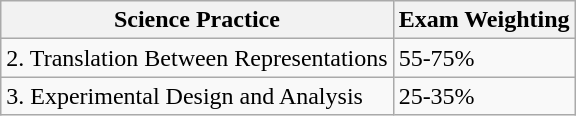<table class="wikitable">
<tr>
<th>Science Practice</th>
<th>Exam Weighting</th>
</tr>
<tr>
<td>2. Translation Between Representations</td>
<td>55-75%</td>
</tr>
<tr>
<td>3. Experimental Design and Analysis</td>
<td>25-35%</td>
</tr>
</table>
